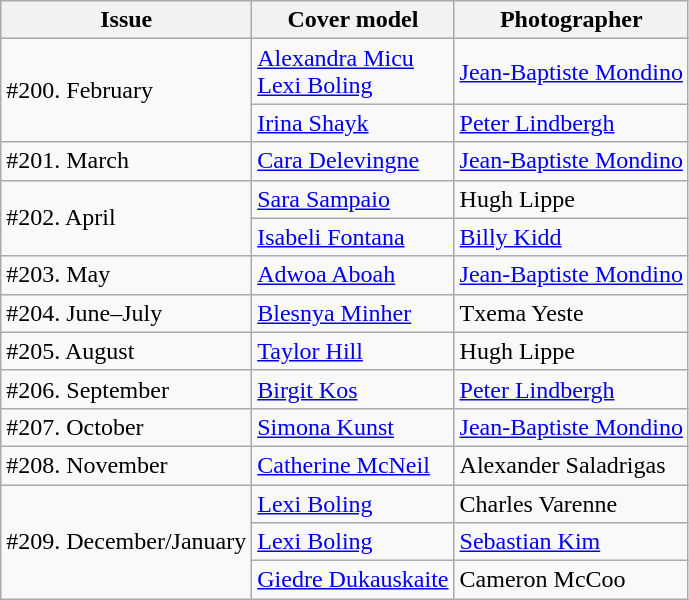<table class="sortable wikitable">
<tr>
<th>Issue</th>
<th>Cover model</th>
<th>Photographer</th>
</tr>
<tr>
<td rowspan=2>#200. February</td>
<td><a href='#'>Alexandra Micu</a><br><a href='#'>Lexi Boling</a></td>
<td><a href='#'>Jean-Baptiste Mondino</a></td>
</tr>
<tr>
<td><a href='#'>Irina Shayk</a></td>
<td><a href='#'>Peter Lindbergh</a></td>
</tr>
<tr>
<td>#201. March</td>
<td><a href='#'>Cara Delevingne</a></td>
<td><a href='#'>Jean-Baptiste Mondino</a></td>
</tr>
<tr>
<td rowspan=2>#202. April</td>
<td><a href='#'>Sara Sampaio</a></td>
<td>Hugh Lippe</td>
</tr>
<tr>
<td><a href='#'>Isabeli Fontana</a></td>
<td><a href='#'>Billy Kidd</a></td>
</tr>
<tr>
<td>#203. May</td>
<td><a href='#'>Adwoa Aboah</a></td>
<td><a href='#'>Jean-Baptiste Mondino</a></td>
</tr>
<tr>
<td>#204. June–July</td>
<td><a href='#'>Blesnya Minher</a></td>
<td>Txema Yeste</td>
</tr>
<tr>
<td>#205. August</td>
<td><a href='#'>Taylor Hill</a></td>
<td>Hugh Lippe</td>
</tr>
<tr>
<td>#206. September</td>
<td><a href='#'>Birgit Kos</a></td>
<td><a href='#'>Peter Lindbergh</a></td>
</tr>
<tr>
<td>#207. October</td>
<td><a href='#'>Simona Kunst</a></td>
<td><a href='#'>Jean-Baptiste Mondino</a></td>
</tr>
<tr>
<td>#208. November</td>
<td><a href='#'>Catherine McNeil</a></td>
<td>Alexander Saladrigas</td>
</tr>
<tr>
<td rowspan=3>#209. December/January</td>
<td><a href='#'>Lexi Boling</a></td>
<td>Charles Varenne</td>
</tr>
<tr>
<td><a href='#'>Lexi Boling</a></td>
<td><a href='#'>Sebastian Kim</a></td>
</tr>
<tr>
<td><a href='#'>Giedre Dukauskaite</a></td>
<td>Cameron McCoo</td>
</tr>
</table>
